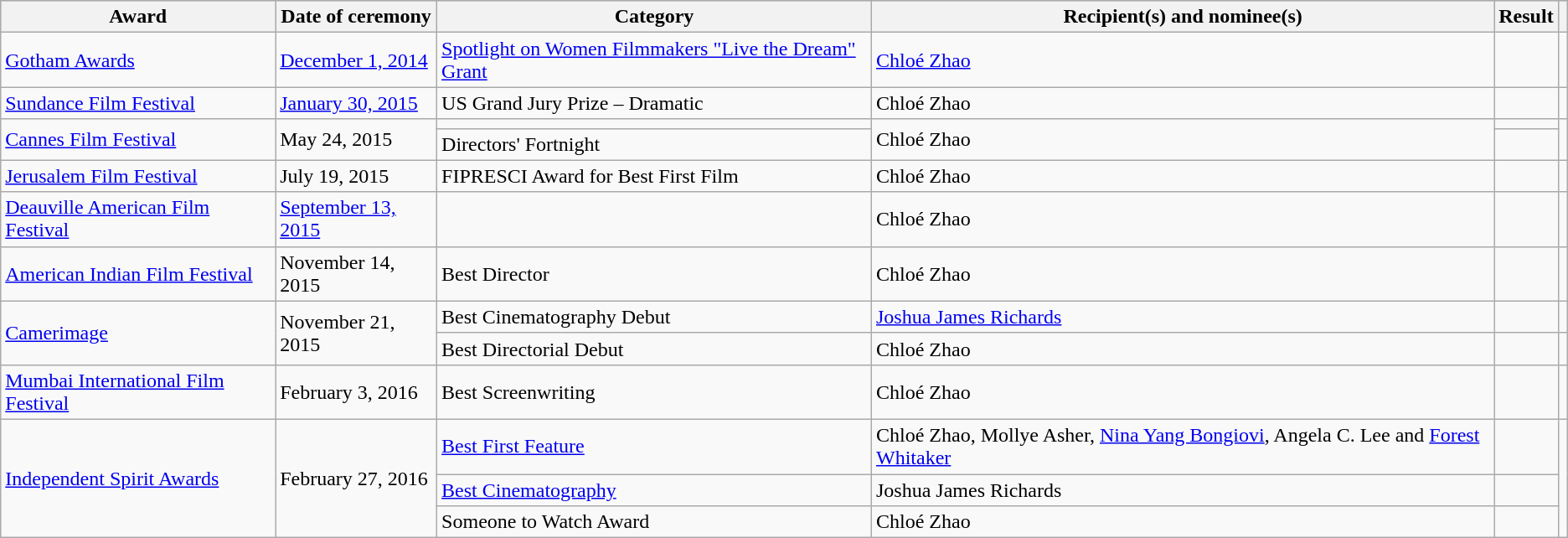<table class="wikitable plainrowheaders sortable">
<tr style="background:#ccc; text-align:center;">
<th scope="col">Award</th>
<th scope="col">Date of ceremony</th>
<th scope="col">Category</th>
<th scope="col">Recipient(s) and nominee(s)</th>
<th scope="col">Result</th>
<th scope="col" class="unsortable"></th>
</tr>
<tr>
<td><a href='#'>Gotham Awards</a></td>
<td><a href='#'>December 1, 2014</a></td>
<td><a href='#'>Spotlight on Women Filmmakers "Live the Dream" Grant</a></td>
<td><a href='#'>Chloé Zhao</a></td>
<td></td>
<td></td>
</tr>
<tr>
<td><a href='#'>Sundance Film Festival</a></td>
<td><a href='#'>January 30, 2015</a></td>
<td>US Grand Jury Prize – Dramatic</td>
<td>Chloé Zhao</td>
<td></td>
<td></td>
</tr>
<tr>
<td rowspan="2"><a href='#'>Cannes Film Festival</a></td>
<td rowspan="2">May 24, 2015</td>
<td></td>
<td rowspan="2">Chloé Zhao</td>
<td></td>
<td rowspan="2"></td>
</tr>
<tr>
<td>Directors' Fortnight</td>
<td></td>
</tr>
<tr>
<td><a href='#'>Jerusalem Film Festival</a></td>
<td>July 19, 2015</td>
<td>FIPRESCI Award for Best First Film</td>
<td>Chloé Zhao</td>
<td></td>
<td></td>
</tr>
<tr>
<td><a href='#'>Deauville American Film Festival</a></td>
<td><a href='#'>September 13, 2015</a></td>
<td></td>
<td>Chloé Zhao</td>
<td></td>
<td></td>
</tr>
<tr>
<td><a href='#'>American Indian Film Festival</a></td>
<td>November 14, 2015</td>
<td>Best Director</td>
<td>Chloé Zhao</td>
<td></td>
<td></td>
</tr>
<tr>
<td rowspan="2"><a href='#'>Camerimage</a></td>
<td rowspan="2">November 21, 2015</td>
<td>Best Cinematography Debut</td>
<td><a href='#'>Joshua James Richards</a></td>
<td></td>
<td></td>
</tr>
<tr>
<td>Best Directorial Debut</td>
<td>Chloé Zhao</td>
<td></td>
<td></td>
</tr>
<tr>
<td><a href='#'>Mumbai International Film Festival</a></td>
<td>February 3, 2016</td>
<td>Best Screenwriting</td>
<td>Chloé Zhao</td>
<td></td>
<td></td>
</tr>
<tr>
<td rowspan="3"><a href='#'>Independent Spirit Awards</a></td>
<td rowspan="3">February 27, 2016</td>
<td><a href='#'>Best First Feature</a></td>
<td>Chloé Zhao, Mollye Asher, <a href='#'>Nina Yang Bongiovi</a>, Angela C. Lee and <a href='#'>Forest Whitaker</a></td>
<td></td>
<td rowspan="3"></td>
</tr>
<tr>
<td><a href='#'>Best Cinematography</a></td>
<td>Joshua James Richards</td>
<td></td>
</tr>
<tr>
<td>Someone to Watch Award</td>
<td>Chloé Zhao</td>
<td></td>
</tr>
</table>
